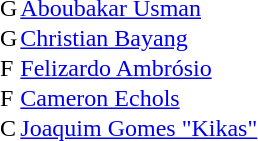<table border="0" cellpadding="0">
<tr>
<td>G</td>
<td> <a href='#'>Aboubakar Usman</a></td>
</tr>
<tr>
<td>G</td>
<td> <a href='#'>Christian Bayang</a></td>
</tr>
<tr>
<td>F</td>
<td> <a href='#'>Felizardo Ambrósio</a></td>
</tr>
<tr>
<td>F</td>
<td> <a href='#'>Cameron Echols</a></td>
</tr>
<tr>
<td>C</td>
<td> <a href='#'>Joaquim Gomes "Kikas"</a></td>
</tr>
</table>
